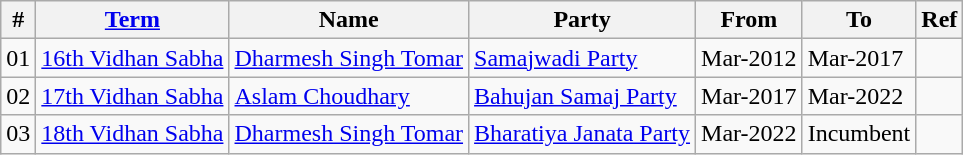<table class="wikitable sortable">
<tr>
<th>#</th>
<th><a href='#'>Term</a></th>
<th>Name</th>
<th>Party</th>
<th>From</th>
<th>To</th>
<th>Ref</th>
</tr>
<tr>
<td>01</td>
<td><a href='#'>16th Vidhan Sabha</a></td>
<td><a href='#'>Dharmesh Singh Tomar</a></td>
<td><a href='#'>Samajwadi Party</a></td>
<td>Mar-2012</td>
<td>Mar-2017</td>
<td></td>
</tr>
<tr>
<td>02</td>
<td><a href='#'>17th Vidhan Sabha</a></td>
<td><a href='#'>Aslam Choudhary</a></td>
<td><a href='#'>Bahujan Samaj Party</a></td>
<td>Mar-2017</td>
<td>Mar-2022</td>
<td></td>
</tr>
<tr>
<td>03</td>
<td><a href='#'>18th Vidhan Sabha</a></td>
<td><a href='#'>Dharmesh Singh Tomar</a></td>
<td><a href='#'>Bharatiya Janata Party</a></td>
<td>Mar-2022</td>
<td>Incumbent</td>
</tr>
</table>
